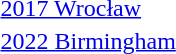<table>
<tr>
<td><a href='#'>2017 Wrocław</a></td>
<td></td>
<td></td>
<td></td>
</tr>
<tr>
<td><a href='#'>2022 Birmingham</a></td>
<td></td>
<td></td>
<td></td>
</tr>
</table>
